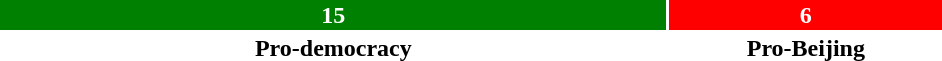<table style="width:50%; text-align:center;">
<tr style="color:white;">
<td style="background:green; width:71%;"><strong>15</strong></td>
<td style="background:red; width:29%;"><strong>6</strong></td>
</tr>
<tr>
<td><span><strong>Pro-democracy</strong></span></td>
<td><span><strong>Pro-Beijing</strong></span></td>
</tr>
</table>
